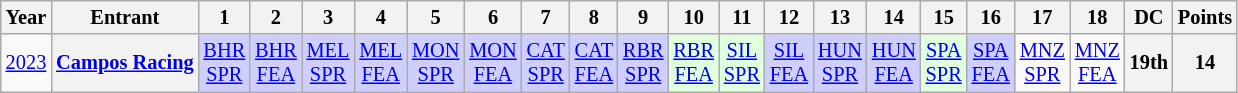<table class="wikitable" style="text-align:center; font-size:85%">
<tr>
<th>Year</th>
<th>Entrant</th>
<th>1</th>
<th>2</th>
<th>3</th>
<th>4</th>
<th>5</th>
<th>6</th>
<th>7</th>
<th>8</th>
<th>9</th>
<th>10</th>
<th>11</th>
<th>12</th>
<th>13</th>
<th>14</th>
<th>15</th>
<th>16</th>
<th>17</th>
<th>18</th>
<th>DC</th>
<th>Points</th>
</tr>
<tr>
<td><a href='#'>2023</a></td>
<th nowrap><a href='#'>Campos Racing</a></th>
<td style=background:#CFCFFF><a href='#'>BHR<br>SPR</a><br></td>
<td style=background:#CFCFFF><a href='#'>BHR<br>FEA</a><br></td>
<td style=background:#CFCFFF><a href='#'>MEL<br>SPR</a><br></td>
<td style=background:#CFCFFF><a href='#'>MEL<br>FEA</a><br></td>
<td style=background:#CFCFFF><a href='#'>MON<br>SPR</a><br></td>
<td style=background:#CFCFFF><a href='#'>MON<br>FEA</a><br></td>
<td style=background:#CFCFFF><a href='#'>CAT<br>SPR</a><br></td>
<td style=background:#CFCFFF><a href='#'>CAT<br>FEA</a><br></td>
<td style=background:#CFCFFF><a href='#'>RBR<br>SPR</a><br></td>
<td style=background:#DFFFDF><a href='#'>RBR<br>FEA</a><br></td>
<td style=background:#DFFFDF><a href='#'>SIL<br>SPR</a><br></td>
<td style=background:#CFCFFF><a href='#'>SIL<br>FEA</a><br></td>
<td style=background:#CFCFFF><a href='#'>HUN<br>SPR</a><br></td>
<td style=background:#CFCFFF><a href='#'>HUN<br>FEA</a><br></td>
<td style=background:#DFFFDF><a href='#'>SPA<br>SPR</a><br></td>
<td style=background:#CFCFFF><a href='#'>SPA<br>FEA</a><br></td>
<td><a href='#'>MNZ<br>SPR</a></td>
<td><a href='#'>MNZ<br>FEA</a></td>
<th>19th</th>
<th>14</th>
</tr>
</table>
